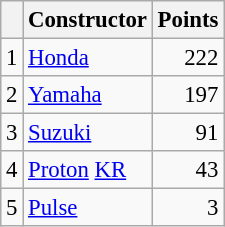<table class="wikitable" style="font-size: 95%;">
<tr>
<th></th>
<th>Constructor</th>
<th>Points</th>
</tr>
<tr>
<td align=center>1</td>
<td> <a href='#'>Honda</a></td>
<td align=right>222</td>
</tr>
<tr>
<td align=center>2</td>
<td> <a href='#'>Yamaha</a></td>
<td align=right>197</td>
</tr>
<tr>
<td align=center>3</td>
<td> <a href='#'>Suzuki</a></td>
<td align=right>91</td>
</tr>
<tr>
<td align=center>4</td>
<td> <a href='#'>Proton</a> <a href='#'>KR</a></td>
<td align=right>43</td>
</tr>
<tr>
<td align=center>5</td>
<td> <a href='#'>Pulse</a></td>
<td align=right>3</td>
</tr>
</table>
